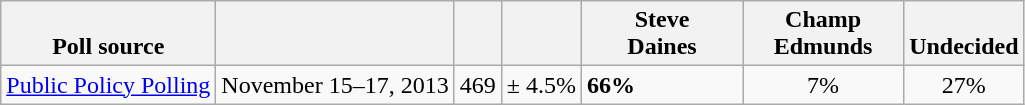<table class="wikitable">
<tr valign= bottom>
<th>Poll source</th>
<th></th>
<th></th>
<th></th>
<th style="width:100px;">Steve<br>Daines</th>
<th style="width:100px;">Champ<br>Edmunds</th>
<th>Undecided</th>
</tr>
<tr>
<td><a href='#'>Public Policy Polling</a></td>
<td align=center>November 15–17, 2013</td>
<td align=center>469</td>
<td align=center>± 4.5%</td>
<td><strong>66%</strong></td>
<td align=center>7%</td>
<td align=center>27%</td>
</tr>
</table>
